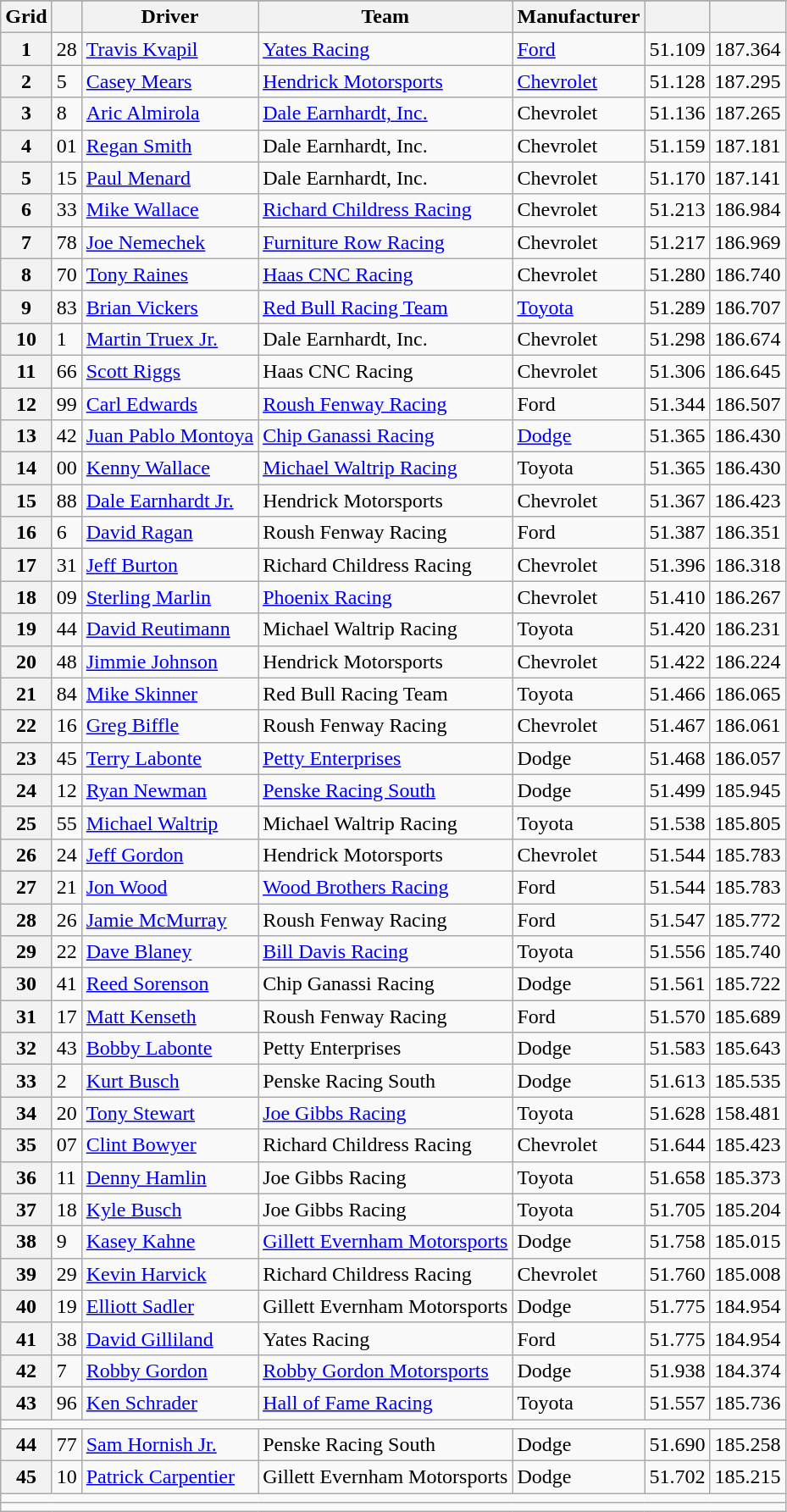<table class="wikitable">
<tr>
</tr>
<tr>
<th scope="col">Grid</th>
<th scope="col"></th>
<th scope="col">Driver</th>
<th scope="col">Team</th>
<th scope="col">Manufacturer</th>
<th scope="col"></th>
<th scope="col"></th>
</tr>
<tr>
<th scope="row">1</th>
<td>28</td>
<td><a href='#'>Travis Kvapil</a></td>
<td><a href='#'>Yates Racing</a></td>
<td><a href='#'>Ford</a></td>
<td>51.109</td>
<td>187.364</td>
</tr>
<tr>
<th scope="row">2</th>
<td>5</td>
<td><a href='#'>Casey Mears</a></td>
<td><a href='#'>Hendrick Motorsports</a></td>
<td><a href='#'>Chevrolet</a></td>
<td>51.128</td>
<td>187.295</td>
</tr>
<tr>
<th scope="row">3</th>
<td>8</td>
<td><a href='#'>Aric Almirola</a></td>
<td><a href='#'>Dale Earnhardt, Inc.</a></td>
<td>Chevrolet</td>
<td>51.136</td>
<td>187.265</td>
</tr>
<tr>
<th scope="row">4</th>
<td>01</td>
<td><a href='#'>Regan Smith</a></td>
<td>Dale Earnhardt, Inc.</td>
<td>Chevrolet</td>
<td>51.159</td>
<td>187.181</td>
</tr>
<tr>
<th scope="row">5</th>
<td>15</td>
<td><a href='#'>Paul Menard</a></td>
<td>Dale Earnhardt, Inc.</td>
<td>Chevrolet</td>
<td>51.170</td>
<td>187.141</td>
</tr>
<tr>
<th scope="row">6</th>
<td>33</td>
<td><a href='#'>Mike Wallace</a></td>
<td><a href='#'>Richard Childress Racing</a></td>
<td>Chevrolet</td>
<td>51.213</td>
<td>186.984</td>
</tr>
<tr>
<th scope="row">7</th>
<td>78</td>
<td><a href='#'>Joe Nemechek</a></td>
<td><a href='#'>Furniture Row Racing</a></td>
<td>Chevrolet</td>
<td>51.217</td>
<td>186.969</td>
</tr>
<tr>
<th scope="row">8</th>
<td>70</td>
<td><a href='#'>Tony Raines</a></td>
<td><a href='#'>Haas CNC Racing</a></td>
<td>Chevrolet</td>
<td>51.280</td>
<td>186.740</td>
</tr>
<tr>
<th scope="row">9</th>
<td>83</td>
<td><a href='#'>Brian Vickers</a></td>
<td><a href='#'>Red Bull Racing Team</a></td>
<td><a href='#'>Toyota</a></td>
<td>51.289</td>
<td>186.707</td>
</tr>
<tr>
<th scope="row">10</th>
<td>1</td>
<td><a href='#'>Martin Truex Jr.</a></td>
<td>Dale Earnhardt, Inc.</td>
<td>Chevrolet</td>
<td>51.298</td>
<td>186.674</td>
</tr>
<tr>
<th scope="row">11</th>
<td>66</td>
<td><a href='#'>Scott Riggs</a></td>
<td>Haas CNC Racing</td>
<td>Chevrolet</td>
<td>51.306</td>
<td>186.645</td>
</tr>
<tr>
<th scope="row">12</th>
<td>99</td>
<td><a href='#'>Carl Edwards</a></td>
<td><a href='#'>Roush Fenway Racing</a></td>
<td>Ford</td>
<td>51.344</td>
<td>186.507</td>
</tr>
<tr>
<th scope="row">13</th>
<td>42</td>
<td><a href='#'>Juan Pablo Montoya</a></td>
<td><a href='#'>Chip Ganassi Racing</a></td>
<td><a href='#'>Dodge</a></td>
<td>51.365</td>
<td>186.430</td>
</tr>
<tr>
<th scope="row">14</th>
<td>00</td>
<td><a href='#'>Kenny Wallace</a></td>
<td><a href='#'>Michael Waltrip Racing</a></td>
<td>Toyota</td>
<td>51.365</td>
<td>186.430</td>
</tr>
<tr>
<th scope="row">15</th>
<td>88</td>
<td><a href='#'>Dale Earnhardt Jr.</a></td>
<td>Hendrick Motorsports</td>
<td>Chevrolet</td>
<td>51.367</td>
<td>186.423</td>
</tr>
<tr>
<th scope="row">16</th>
<td>6</td>
<td><a href='#'>David Ragan</a></td>
<td>Roush Fenway Racing</td>
<td>Ford</td>
<td>51.387</td>
<td>186.351</td>
</tr>
<tr>
<th scope="row">17</th>
<td>31</td>
<td><a href='#'>Jeff Burton</a></td>
<td>Richard Childress Racing</td>
<td>Chevrolet</td>
<td>51.396</td>
<td>186.318</td>
</tr>
<tr>
<th scope="row">18</th>
<td>09</td>
<td><a href='#'>Sterling Marlin</a></td>
<td><a href='#'>Phoenix Racing</a></td>
<td>Chevrolet</td>
<td>51.410</td>
<td>186.267</td>
</tr>
<tr>
<th scope="row">19</th>
<td>44</td>
<td><a href='#'>David Reutimann</a></td>
<td>Michael Waltrip Racing</td>
<td>Toyota</td>
<td>51.420</td>
<td>186.231</td>
</tr>
<tr>
<th scope="row">20</th>
<td>48</td>
<td><a href='#'>Jimmie Johnson</a></td>
<td>Hendrick Motorsports</td>
<td>Chevrolet</td>
<td>51.422</td>
<td>186.224</td>
</tr>
<tr>
<th scope="row">21</th>
<td>84</td>
<td><a href='#'>Mike Skinner</a></td>
<td>Red Bull Racing Team</td>
<td>Toyota</td>
<td>51.466</td>
<td>186.065</td>
</tr>
<tr>
<th scope="row">22</th>
<td>16</td>
<td><a href='#'>Greg Biffle</a></td>
<td>Roush Fenway Racing</td>
<td>Chevrolet</td>
<td>51.467</td>
<td>186.061</td>
</tr>
<tr>
<th scope="row">23</th>
<td>45</td>
<td><a href='#'>Terry Labonte</a></td>
<td><a href='#'>Petty Enterprises</a></td>
<td>Dodge</td>
<td>51.468</td>
<td>186.057</td>
</tr>
<tr>
<th scope="row">24</th>
<td>12</td>
<td><a href='#'>Ryan Newman</a></td>
<td><a href='#'>Penske Racing South</a></td>
<td>Dodge</td>
<td>51.499</td>
<td>185.945</td>
</tr>
<tr>
<th scope="row">25</th>
<td>55</td>
<td><a href='#'>Michael Waltrip</a></td>
<td>Michael Waltrip Racing</td>
<td>Toyota</td>
<td>51.538</td>
<td>185.805</td>
</tr>
<tr>
<th scope="row">26</th>
<td>24</td>
<td><a href='#'>Jeff Gordon</a></td>
<td>Hendrick Motorsports</td>
<td>Chevrolet</td>
<td>51.544</td>
<td>185.783</td>
</tr>
<tr>
<th scope="row">27</th>
<td>21</td>
<td><a href='#'>Jon Wood</a></td>
<td><a href='#'>Wood Brothers Racing</a></td>
<td>Ford</td>
<td>51.544</td>
<td>185.783</td>
</tr>
<tr>
<th scope="row">28</th>
<td>26</td>
<td><a href='#'>Jamie McMurray</a></td>
<td>Roush Fenway Racing</td>
<td>Ford</td>
<td>51.547</td>
<td>185.772</td>
</tr>
<tr>
<th scope="row">29</th>
<td>22</td>
<td><a href='#'>Dave Blaney</a></td>
<td><a href='#'>Bill Davis Racing</a></td>
<td>Toyota</td>
<td>51.556</td>
<td>185.740</td>
</tr>
<tr>
<th scope="row">30</th>
<td>41</td>
<td><a href='#'>Reed Sorenson</a></td>
<td>Chip Ganassi Racing</td>
<td>Dodge</td>
<td>51.561</td>
<td>185.722</td>
</tr>
<tr>
<th scope="row">31</th>
<td>17</td>
<td><a href='#'>Matt Kenseth</a></td>
<td>Roush Fenway Racing</td>
<td>Ford</td>
<td>51.570</td>
<td>185.689</td>
</tr>
<tr>
<th scope="row">32</th>
<td>43</td>
<td><a href='#'>Bobby Labonte</a></td>
<td>Petty Enterprises</td>
<td>Dodge</td>
<td>51.583</td>
<td>185.643</td>
</tr>
<tr>
<th scope="row">33</th>
<td>2</td>
<td><a href='#'>Kurt Busch</a></td>
<td>Penske Racing South</td>
<td>Dodge</td>
<td>51.613</td>
<td>185.535</td>
</tr>
<tr>
<th scope="row">34</th>
<td>20</td>
<td><a href='#'>Tony Stewart</a></td>
<td><a href='#'>Joe Gibbs Racing</a></td>
<td>Toyota</td>
<td>51.628</td>
<td>158.481</td>
</tr>
<tr>
<th scope="row">35</th>
<td>07</td>
<td><a href='#'>Clint Bowyer</a></td>
<td>Richard Childress Racing</td>
<td>Chevrolet</td>
<td>51.644</td>
<td>185.423</td>
</tr>
<tr>
<th scope="row">36</th>
<td>11</td>
<td><a href='#'>Denny Hamlin</a></td>
<td>Joe Gibbs Racing</td>
<td>Toyota</td>
<td>51.658</td>
<td>185.373</td>
</tr>
<tr>
<th scope="row">37</th>
<td>18</td>
<td><a href='#'>Kyle Busch</a></td>
<td>Joe Gibbs Racing</td>
<td>Toyota</td>
<td>51.705</td>
<td>185.204</td>
</tr>
<tr>
<th scope="row">38</th>
<td>9</td>
<td><a href='#'>Kasey Kahne</a></td>
<td><a href='#'>Gillett Evernham Motorsports</a></td>
<td>Dodge</td>
<td>51.758</td>
<td>185.015</td>
</tr>
<tr>
<th scope="row">39</th>
<td>29</td>
<td><a href='#'>Kevin Harvick</a></td>
<td>Richard Childress Racing</td>
<td>Chevrolet</td>
<td>51.760</td>
<td>185.008</td>
</tr>
<tr>
<th scope="row">40</th>
<td>19</td>
<td><a href='#'>Elliott Sadler</a></td>
<td>Gillett Evernham Motorsports</td>
<td>Dodge</td>
<td>51.775</td>
<td>184.954</td>
</tr>
<tr>
<th scope="row">41</th>
<td>38</td>
<td><a href='#'>David Gilliland</a></td>
<td>Yates Racing</td>
<td>Ford</td>
<td>51.775</td>
<td>184.954</td>
</tr>
<tr>
<th scope="row">42</th>
<td>7</td>
<td><a href='#'>Robby Gordon</a></td>
<td><a href='#'>Robby Gordon Motorsports</a></td>
<td>Dodge</td>
<td>51.938</td>
<td>184.374</td>
</tr>
<tr>
<th scope="row">43</th>
<td>96</td>
<td><a href='#'>Ken Schrader</a></td>
<td><a href='#'>Hall of Fame Racing</a></td>
<td>Toyota</td>
<td>51.557</td>
<td>185.736</td>
</tr>
<tr>
<td colspan="8"></td>
</tr>
<tr>
<th scope="row">44</th>
<td>77</td>
<td><a href='#'>Sam Hornish Jr.</a></td>
<td>Penske Racing South</td>
<td>Dodge</td>
<td>51.690</td>
<td>185.258</td>
</tr>
<tr>
<th scope="row">45</th>
<td>10</td>
<td><a href='#'>Patrick Carpentier</a></td>
<td>Gillett Evernham Motorsports</td>
<td>Dodge</td>
<td>51.702</td>
<td>185.215</td>
</tr>
<tr>
<td colspan="8"></td>
</tr>
<tr>
<td colspan="7"></td>
</tr>
</table>
